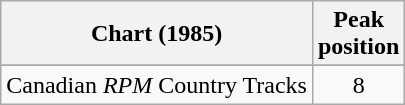<table class="wikitable sortable">
<tr>
<th align="left">Chart (1985)</th>
<th align="center">Peak<br>position</th>
</tr>
<tr>
</tr>
<tr>
<td align="left">Canadian <em>RPM</em> Country Tracks</td>
<td align="center">8</td>
</tr>
</table>
